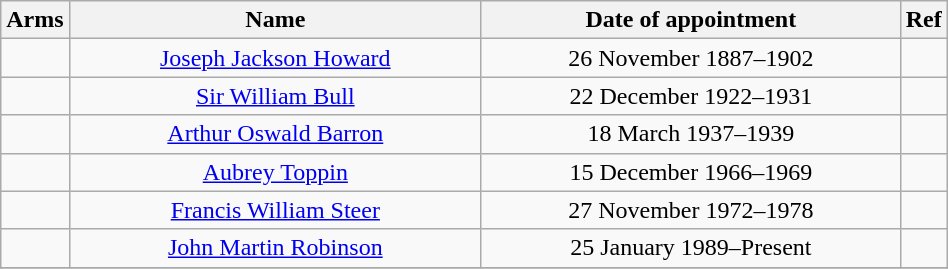<table class="wikitable" style="text-align:center; width:50%">
<tr>
<th>Arms</th>
<th style="width:50%">Name</th>
<th style="width:50%">Date of appointment</th>
<th style="width:5%">Ref</th>
</tr>
<tr>
<td></td>
<td><a href='#'>Joseph Jackson Howard</a></td>
<td>26 November 1887–1902</td>
<td></td>
</tr>
<tr>
<td></td>
<td><a href='#'>Sir William Bull</a></td>
<td>22 December 1922–1931</td>
<td></td>
</tr>
<tr>
<td></td>
<td><a href='#'>Arthur Oswald Barron</a></td>
<td>18 March 1937–1939</td>
<td></td>
</tr>
<tr>
<td></td>
<td><a href='#'>Aubrey Toppin</a></td>
<td>15 December 1966–1969</td>
<td></td>
</tr>
<tr>
<td></td>
<td><a href='#'>Francis William Steer</a></td>
<td>27 November 1972–1978</td>
<td></td>
</tr>
<tr>
<td></td>
<td><a href='#'>John Martin Robinson</a></td>
<td>25 January 1989–Present</td>
<td></td>
</tr>
<tr>
</tr>
</table>
